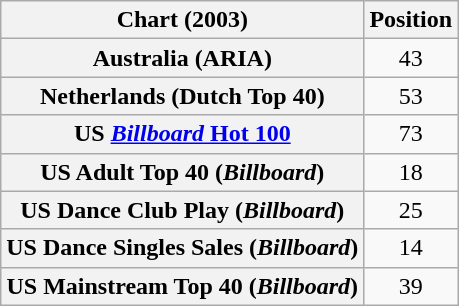<table class="wikitable sortable plainrowheaders" style="text-align:center">
<tr>
<th scope="col">Chart (2003)</th>
<th scope="col">Position</th>
</tr>
<tr>
<th scope="row">Australia (ARIA)</th>
<td>43</td>
</tr>
<tr>
<th scope="row">Netherlands (Dutch Top 40)</th>
<td>53</td>
</tr>
<tr>
<th scope="row">US <a href='#'><em>Billboard</em> Hot 100</a></th>
<td>73</td>
</tr>
<tr>
<th scope="row">US Adult Top 40 (<em>Billboard</em>)</th>
<td>18</td>
</tr>
<tr>
<th scope="row">US Dance Club Play (<em>Billboard</em>)</th>
<td>25</td>
</tr>
<tr>
<th scope="row">US Dance Singles Sales (<em>Billboard</em>)</th>
<td>14</td>
</tr>
<tr>
<th scope="row">US Mainstream Top 40 (<em>Billboard</em>)</th>
<td>39</td>
</tr>
</table>
